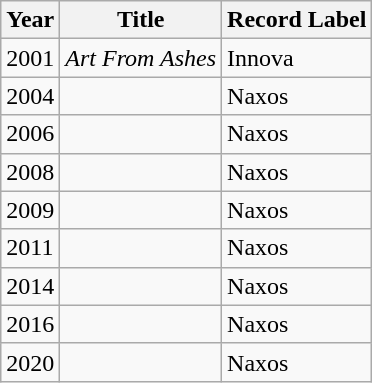<table class="wikitable sortable">
<tr>
<th>Year</th>
<th>Title</th>
<th>Record Label</th>
</tr>
<tr>
<td>2001</td>
<td><em>Art From Ashes</em></td>
<td>Innova</td>
</tr>
<tr>
<td>2004</td>
<td><em></em></td>
<td>Naxos</td>
</tr>
<tr>
<td>2006</td>
<td><em></em></td>
<td>Naxos</td>
</tr>
<tr>
<td>2008</td>
<td><em></em></td>
<td>Naxos</td>
</tr>
<tr>
<td>2009</td>
<td><em></em></td>
<td>Naxos</td>
</tr>
<tr>
<td>2011</td>
<td><em></em></td>
<td>Naxos</td>
</tr>
<tr>
<td>2014</td>
<td><em></em></td>
<td>Naxos</td>
</tr>
<tr>
<td>2016</td>
<td><em></em></td>
<td>Naxos</td>
</tr>
<tr>
<td>2020</td>
<td data-sort-value="Parting"><em></em></td>
<td>Naxos</td>
</tr>
</table>
